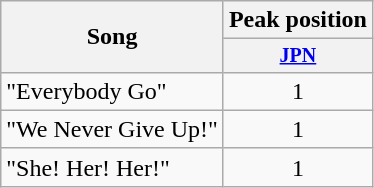<table class="wikitable sortable" style="text-align:center;">
<tr>
<th rowspan="2">Song</th>
<th colspan="9">Peak position</th>
</tr>
<tr style="font-size:smaller;">
<th><a href='#'>JPN</a></th>
</tr>
<tr>
<td align="left">"Everybody Go"</td>
<td>1</td>
</tr>
<tr>
<td align="left">"We Never Give Up!"</td>
<td>1</td>
</tr>
<tr>
<td align="left">"She! Her! Her!"</td>
<td>1</td>
</tr>
</table>
